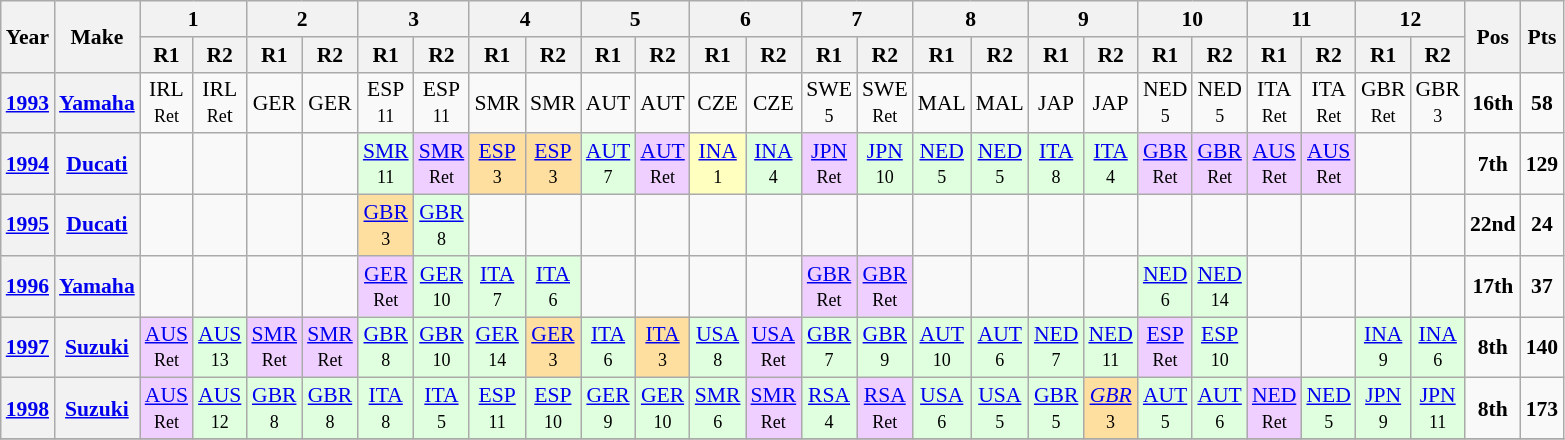<table class="wikitable" style="text-align:center; font-size:90%">
<tr>
<th valign="middle" rowspan=2>Year</th>
<th valign="middle" rowspan=2>Make</th>
<th colspan=2>1</th>
<th colspan=2>2</th>
<th colspan=2>3</th>
<th colspan=2>4</th>
<th colspan=2>5</th>
<th colspan=2>6</th>
<th colspan=2>7</th>
<th colspan=2>8</th>
<th colspan=2>9</th>
<th colspan=2>10</th>
<th colspan=2>11</th>
<th colspan=2>12</th>
<th rowspan=2>Pos</th>
<th rowspan=2>Pts</th>
</tr>
<tr>
<th>R1</th>
<th>R2</th>
<th>R1</th>
<th>R2</th>
<th>R1</th>
<th>R2</th>
<th>R1</th>
<th>R2</th>
<th>R1</th>
<th>R2</th>
<th>R1</th>
<th>R2</th>
<th>R1</th>
<th>R2</th>
<th>R1</th>
<th>R2</th>
<th>R1</th>
<th>R2</th>
<th>R1</th>
<th>R2</th>
<th>R1</th>
<th>R2</th>
<th>R1</th>
<th>R2</th>
</tr>
<tr>
<th><a href='#'>1993</a></th>
<th><a href='#'>Yamaha</a></th>
<td>IRL<br><small>Ret</small></td>
<td>IRL<br><small>Re</small>t</td>
<td>GER<br></td>
<td>GER<br></td>
<td>ESP<br><small>11</small></td>
<td>ESP<br><small>11</small></td>
<td>SMR<br></td>
<td>SMR<br></td>
<td>AUT<br></td>
<td>AUT<br></td>
<td>CZE<br></td>
<td>CZE<br></td>
<td>SWE<br><small>5</small></td>
<td>SWE<br><small>Ret</small></td>
<td>MAL<br></td>
<td>MAL<br></td>
<td>JAP<br></td>
<td>JAP<br></td>
<td>NED<br><small>5</small></td>
<td>NED<br><small>5</small></td>
<td>ITA<br><small>Ret</small></td>
<td>ITA<br><small>Ret</small></td>
<td>GBR<br><small>Ret</small></td>
<td>GBR<br><small>3</small></td>
<td><strong>16th</strong></td>
<td><strong>58</strong></td>
</tr>
<tr>
<th><a href='#'>1994</a></th>
<th><a href='#'>Ducati</a></th>
<td></td>
<td></td>
<td></td>
<td></td>
<td style="background:#dfffdf;"><a href='#'>SMR</a><br><small>11</small></td>
<td style="background:#efcfff;"><a href='#'>SMR</a><br><small>Ret</small></td>
<td style="background:#ffdf9f;"><a href='#'>ESP</a><br><small>3</small></td>
<td style="background:#ffdf9f;"><a href='#'>ESP</a><br><small>3</small></td>
<td style="background:#dfffdf;"><a href='#'>AUT</a><br><small>7</small></td>
<td style="background:#efcfff;"><a href='#'>AUT</a><br><small>Ret</small></td>
<td style="background:#ffffbf;"><a href='#'>INA</a><br><small>1</small></td>
<td style="background:#dfffdf;"><a href='#'>INA</a><br><small>4</small></td>
<td style="background:#efcfff;"><a href='#'>JPN</a><br><small>Ret</small></td>
<td style="background:#dfffdf;"><a href='#'>JPN</a><br><small>10</small></td>
<td style="background:#dfffdf;"><a href='#'>NED</a><br><small>5</small></td>
<td style="background:#dfffdf;"><a href='#'>NED</a><br><small>5</small></td>
<td style="background:#dfffdf;"><a href='#'>ITA</a><br><small>8</small></td>
<td style="background:#dfffdf;"><a href='#'>ITA</a><br><small>4</small></td>
<td style="background:#efcfff;"><a href='#'>GBR</a><br><small>Ret</small></td>
<td style="background:#efcfff;"><a href='#'>GBR</a><br><small>Ret</small></td>
<td style="background:#efcfff;"><a href='#'>AUS</a><br><small>Ret</small></td>
<td style="background:#efcfff;"><a href='#'>AUS</a><br><small>Ret</small></td>
<td></td>
<td></td>
<td><strong>7th</strong></td>
<td><strong>129</strong></td>
</tr>
<tr>
<th><a href='#'>1995</a></th>
<th><a href='#'>Ducati</a></th>
<td></td>
<td></td>
<td></td>
<td></td>
<td style="background:#ffdf9f;"><a href='#'>GBR</a><br><small>3</small></td>
<td style="background:#dfffdf;"><a href='#'>GBR</a><br><small>8</small></td>
<td></td>
<td></td>
<td></td>
<td></td>
<td></td>
<td></td>
<td></td>
<td></td>
<td></td>
<td></td>
<td></td>
<td></td>
<td></td>
<td></td>
<td></td>
<td></td>
<td></td>
<td></td>
<td><strong>22nd</strong></td>
<td><strong>24</strong></td>
</tr>
<tr>
<th><a href='#'>1996</a></th>
<th><a href='#'>Yamaha</a></th>
<td></td>
<td></td>
<td></td>
<td></td>
<td style="background:#efcfff;"><a href='#'>GER</a><br><small>Ret</small></td>
<td style="background:#dfffdf;"><a href='#'>GER</a><br><small>10</small></td>
<td style="background:#dfffdf;"><a href='#'>ITA</a><br><small>7</small></td>
<td style="background:#dfffdf;"><a href='#'>ITA</a><br><small>6</small></td>
<td></td>
<td></td>
<td></td>
<td></td>
<td style="background:#efcfff;"><a href='#'>GBR</a><br><small>Ret</small></td>
<td style="background:#efcfff;"><a href='#'>GBR</a><br><small>Ret</small></td>
<td></td>
<td></td>
<td></td>
<td></td>
<td style="background:#dfffdf;"><a href='#'>NED</a><br><small>6</small></td>
<td style="background:#dfffdf;"><a href='#'>NED</a><br><small>14</small></td>
<td></td>
<td></td>
<td></td>
<td></td>
<td><strong>17th</strong></td>
<td><strong>37</strong></td>
</tr>
<tr>
<th><a href='#'>1997</a></th>
<th><a href='#'>Suzuki</a></th>
<td style="background:#efcfff;"><a href='#'>AUS</a><br><small>Ret</small></td>
<td style="background:#dfffdf;"><a href='#'>AUS</a><br><small>13</small></td>
<td style="background:#efcfff;"><a href='#'>SMR</a><br><small>Ret</small></td>
<td style="background:#efcfff;"><a href='#'>SMR</a><br><small>Ret</small></td>
<td style="background:#dfffdf;"><a href='#'>GBR</a><br><small>8</small></td>
<td style="background:#dfffdf;"><a href='#'>GBR</a><br><small>10</small></td>
<td style="background:#dfffdf;"><a href='#'>GER</a><br><small>14</small></td>
<td style="background:#ffdf9f;"><a href='#'>GER</a><br><small>3</small></td>
<td style="background:#dfffdf;"><a href='#'>ITA</a><br><small>6</small></td>
<td style="background:#ffdf9f;"><a href='#'>ITA</a><br><small>3</small></td>
<td style="background:#dfffdf;"><a href='#'>USA</a><br><small>8</small></td>
<td style="background:#efcfff;"><a href='#'>USA</a><br><small>Ret</small></td>
<td style="background:#dfffdf;"><a href='#'>GBR</a><br><small>7</small></td>
<td style="background:#dfffdf;"><a href='#'>GBR</a><br><small>9</small></td>
<td style="background:#dfffdf;"><a href='#'>AUT</a><br><small>10</small></td>
<td style="background:#dfffdf;"><a href='#'>AUT</a><br><small>6</small></td>
<td style="background:#dfffdf;"><a href='#'>NED</a><br><small>7</small></td>
<td style="background:#dfffdf;"><a href='#'>NED</a><br><small>11</small></td>
<td style="background:#efcfff;"><a href='#'>ESP</a><br><small>Ret</small></td>
<td style="background:#dfffdf;"><a href='#'>ESP</a><br><small>10</small></td>
<td></td>
<td></td>
<td style="background:#dfffdf;"><a href='#'>INA</a><br><small>9</small></td>
<td style="background:#dfffdf;"><a href='#'>INA</a><br><small>6</small></td>
<td><strong>8th</strong></td>
<td><strong>140</strong></td>
</tr>
<tr>
<th><a href='#'>1998</a></th>
<th><a href='#'>Suzuki</a></th>
<td style="background:#efcfff;"><a href='#'>AUS</a><br><small>Ret</small></td>
<td style="background:#dfffdf;"><a href='#'>AUS</a><br><small>12</small></td>
<td style="background:#dfffdf;"><a href='#'>GBR</a><br><small>8</small></td>
<td style="background:#dfffdf;"><a href='#'>GBR</a><br><small>8</small></td>
<td style="background:#dfffdf;"><a href='#'>ITA</a><br><small>8</small></td>
<td style="background:#dfffdf;"><a href='#'>ITA</a><br><small>5</small></td>
<td style="background:#dfffdf;"><a href='#'>ESP</a><br><small>11</small></td>
<td style="background:#dfffdf;"><a href='#'>ESP</a><br><small>10</small></td>
<td style="background:#dfffdf;"><a href='#'>GER</a><br><small>9</small></td>
<td style="background:#dfffdf;"><a href='#'>GER</a><br><small>10</small></td>
<td style="background:#dfffdf;"><a href='#'>SMR</a><br><small>6</small></td>
<td style="background:#efcfff;"><a href='#'>SMR</a><br><small>Ret</small></td>
<td style="background:#dfffdf;"><a href='#'>RSA</a><br><small>4</small></td>
<td style="background:#efcfff;"><a href='#'>RSA</a><br><small>Ret</small></td>
<td style="background:#dfffdf;"><a href='#'>USA</a><br><small>6</small></td>
<td style="background:#dfffdf;"><a href='#'>USA</a><br><small>5</small></td>
<td style="background:#dfffdf;"><a href='#'>GBR</a><br><small>5</small></td>
<td style="background:#ffdf9f;"><em><a href='#'>GBR</a></em><br><small>3</small></td>
<td style="background:#dfffdf;"><a href='#'>AUT</a><br><small>5</small></td>
<td style="background:#dfffdf;"><a href='#'>AUT</a><br><small>6</small></td>
<td style="background:#efcfff;"><a href='#'>NED</a><br><small>Ret</small></td>
<td style="background:#dfffdf;"><a href='#'>NED</a><br><small>5</small></td>
<td style="background:#dfffdf;"><a href='#'>JPN</a><br><small>9</small></td>
<td style="background:#dfffdf;"><a href='#'>JPN</a><br><small>11</small></td>
<td><strong>8th</strong></td>
<td><strong>173</strong></td>
</tr>
<tr>
</tr>
</table>
